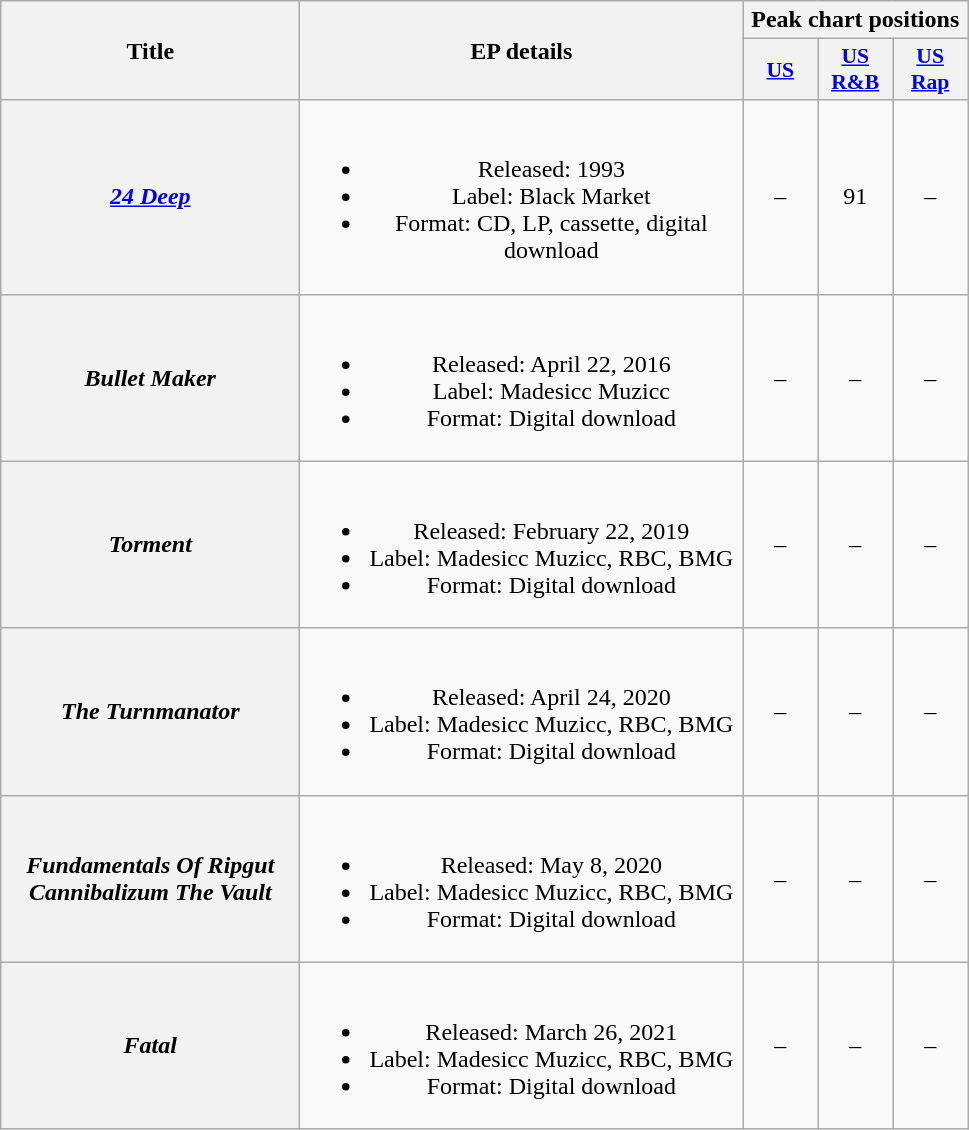<table class="wikitable plainrowheaders" style="text-align:center;">
<tr>
<th scope="col" rowspan="2" style="width:12em;">Title</th>
<th scope="col" rowspan="2" style="width:18em;">EP details</th>
<th scope="col" colspan="3">Peak chart positions</th>
</tr>
<tr>
<th scope="col" style="width:3em;font-size:90%;"><a href='#'>US</a></th>
<th scope="col" style="width:3em;font-size:90%;"><a href='#'>US R&B</a></th>
<th scope="col" style="width:3em;font-size:90%;"><a href='#'>US<br>Rap</a></th>
</tr>
<tr>
<th scope="row"><em><a href='#'>24 Deep</a></em></th>
<td><br><ul><li>Released: 1993</li><li>Label: Black Market</li><li>Format: CD, LP, cassette, digital download</li></ul></td>
<td>–</td>
<td>91</td>
<td>–</td>
</tr>
<tr>
<th scope="row"><em>Bullet Maker</em></th>
<td><br><ul><li>Released: April 22, 2016</li><li>Label: Madesicc Muzicc</li><li>Format: Digital download</li></ul></td>
<td>–</td>
<td>–</td>
<td>–</td>
</tr>
<tr>
<th scope="row"><em>Torment</em></th>
<td><br><ul><li>Released: February 22, 2019</li><li>Label: Madesicc Muzicc, RBC, BMG</li><li>Format: Digital download</li></ul></td>
<td>–</td>
<td>–</td>
<td>–</td>
</tr>
<tr>
<th scope="row"><em>The Turnmanator</em></th>
<td><br><ul><li>Released: April 24, 2020</li><li>Label: Madesicc Muzicc, RBC, BMG</li><li>Format: Digital download</li></ul></td>
<td>–</td>
<td>–</td>
<td>–</td>
</tr>
<tr>
<th scope="row"><em>Fundamentals Of Ripgut Cannibalizum The Vault</em></th>
<td><br><ul><li>Released: May 8, 2020</li><li>Label: Madesicc Muzicc, RBC, BMG</li><li>Format: Digital download</li></ul></td>
<td>–</td>
<td>–</td>
<td>–</td>
</tr>
<tr>
<th scope="row"><em>Fatal</em></th>
<td><br><ul><li>Released: March 26, 2021</li><li>Label: Madesicc Muzicc, RBC, BMG</li><li>Format: Digital download</li></ul></td>
<td>–</td>
<td>–</td>
<td>–</td>
</tr>
</table>
